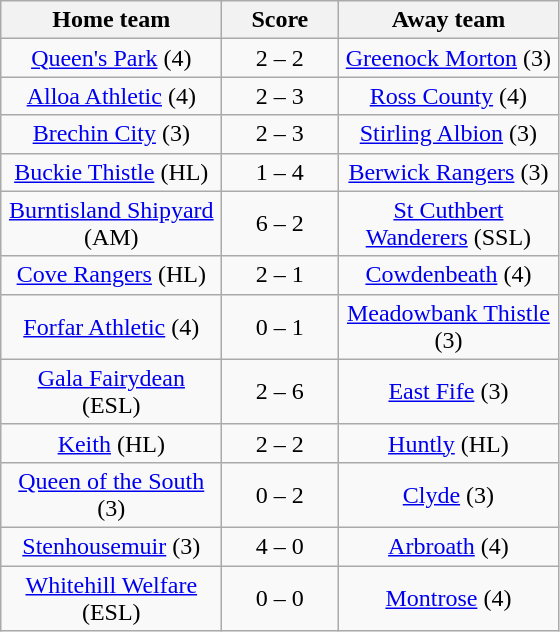<table class="wikitable" style="text-align: center">
<tr>
<th width=140>Home team</th>
<th width=70>Score</th>
<th width=140>Away team</th>
</tr>
<tr>
<td><a href='#'>Queen's Park</a> (4)</td>
<td>2 – 2</td>
<td><a href='#'>Greenock Morton</a> (3)</td>
</tr>
<tr>
<td><a href='#'>Alloa Athletic</a> (4)</td>
<td>2 – 3</td>
<td><a href='#'>Ross County</a> (4)</td>
</tr>
<tr>
<td><a href='#'>Brechin City</a> (3)</td>
<td>2 – 3</td>
<td><a href='#'>Stirling Albion</a> (3)</td>
</tr>
<tr>
<td><a href='#'>Buckie Thistle</a> (HL)</td>
<td>1 – 4</td>
<td><a href='#'>Berwick Rangers</a> (3)</td>
</tr>
<tr>
<td><a href='#'>Burntisland Shipyard</a> (AM)</td>
<td>6 – 2</td>
<td><a href='#'>St Cuthbert Wanderers</a> (SSL)</td>
</tr>
<tr>
<td><a href='#'>Cove Rangers</a> (HL)</td>
<td>2 – 1</td>
<td><a href='#'>Cowdenbeath</a> (4)</td>
</tr>
<tr>
<td><a href='#'>Forfar Athletic</a> (4)</td>
<td>0 – 1</td>
<td><a href='#'>Meadowbank Thistle</a> (3)</td>
</tr>
<tr>
<td><a href='#'>Gala Fairydean</a> (ESL)</td>
<td>2 – 6</td>
<td><a href='#'>East Fife</a> (3)</td>
</tr>
<tr>
<td><a href='#'>Keith</a> (HL)</td>
<td>2 – 2</td>
<td><a href='#'>Huntly</a> (HL)</td>
</tr>
<tr>
<td><a href='#'>Queen of the South</a> (3)</td>
<td>0 – 2</td>
<td><a href='#'>Clyde</a> (3)</td>
</tr>
<tr>
<td><a href='#'>Stenhousemuir</a> (3)</td>
<td>4 – 0</td>
<td><a href='#'>Arbroath</a> (4)</td>
</tr>
<tr>
<td><a href='#'>Whitehill Welfare</a> (ESL)</td>
<td>0 – 0</td>
<td><a href='#'>Montrose</a> (4)</td>
</tr>
</table>
